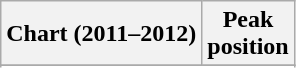<table class="wikitable sortable plainrowheaders" style="text-align:center;">
<tr>
<th>Chart (2011–2012)</th>
<th>Peak<br>position</th>
</tr>
<tr>
</tr>
<tr>
</tr>
<tr>
</tr>
<tr>
</tr>
</table>
